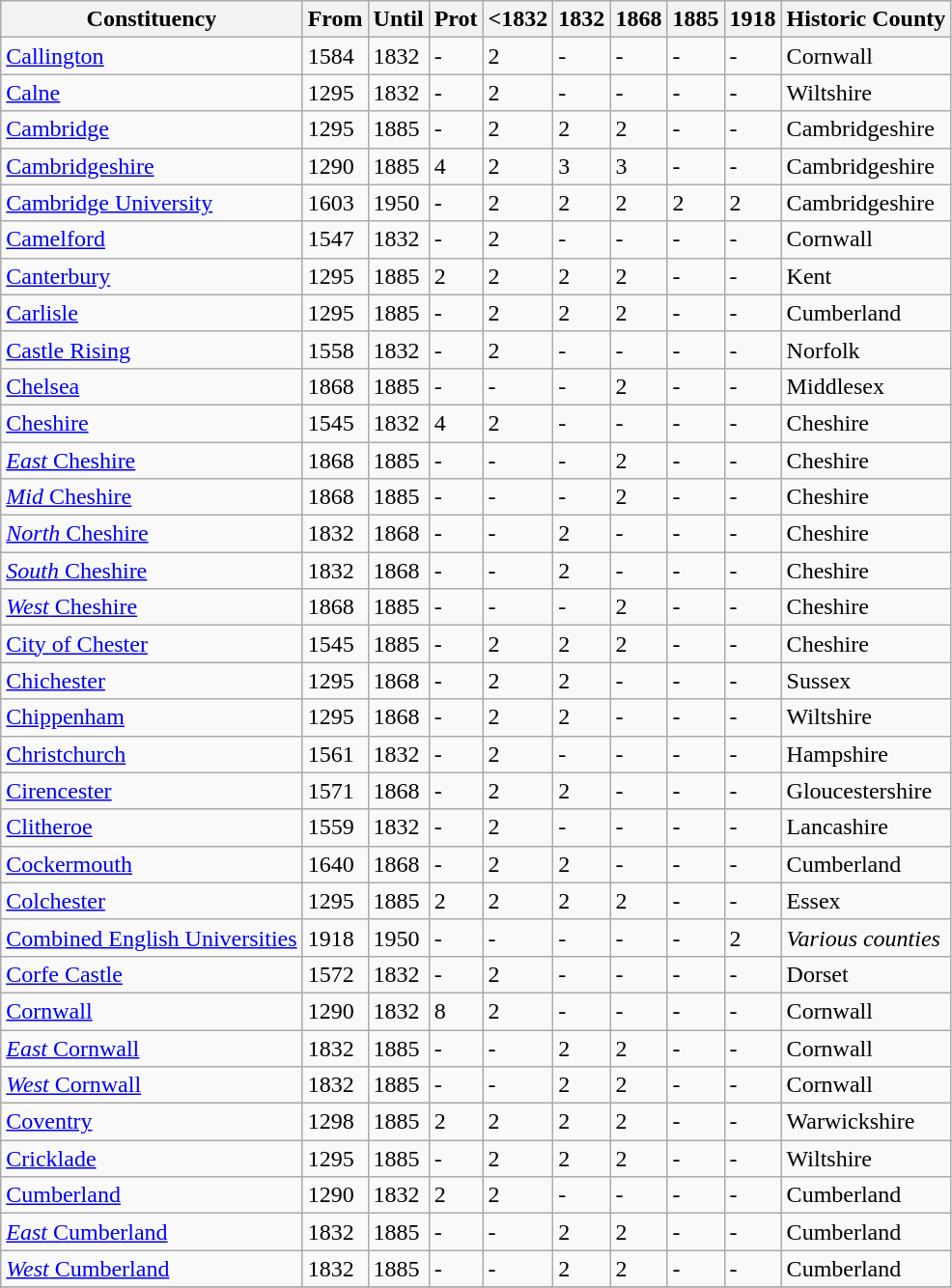<table class="wikitable">
<tr>
<th>Constituency</th>
<th>From</th>
<th>Until</th>
<th>Prot</th>
<th><1832</th>
<th>1832</th>
<th>1868</th>
<th>1885</th>
<th>1918</th>
<th>Historic County</th>
</tr>
<tr>
<td><a href='#'>Callington</a></td>
<td>1584</td>
<td>1832</td>
<td>-</td>
<td>2</td>
<td>-</td>
<td>-</td>
<td>-</td>
<td>-</td>
<td>Cornwall</td>
</tr>
<tr>
<td><a href='#'>Calne</a></td>
<td>1295</td>
<td>1832</td>
<td>-</td>
<td>2</td>
<td>-</td>
<td>-</td>
<td>-</td>
<td>-</td>
<td>Wiltshire</td>
</tr>
<tr>
<td><a href='#'>Cambridge</a></td>
<td>1295</td>
<td>1885</td>
<td>-</td>
<td>2</td>
<td>2</td>
<td>2</td>
<td>-</td>
<td>-</td>
<td>Cambridgeshire</td>
</tr>
<tr>
<td><a href='#'>Cambridgeshire</a></td>
<td>1290</td>
<td>1885</td>
<td>4</td>
<td>2</td>
<td>3</td>
<td>3</td>
<td>-</td>
<td>-</td>
<td>Cambridgeshire</td>
</tr>
<tr>
<td><a href='#'>Cambridge University</a></td>
<td>1603</td>
<td>1950</td>
<td>-</td>
<td>2</td>
<td>2</td>
<td>2</td>
<td>2</td>
<td>2</td>
<td>Cambridgeshire</td>
</tr>
<tr>
<td><a href='#'>Camelford</a></td>
<td>1547</td>
<td>1832</td>
<td>-</td>
<td>2</td>
<td>-</td>
<td>-</td>
<td>-</td>
<td>-</td>
<td>Cornwall</td>
</tr>
<tr>
<td><a href='#'>Canterbury</a></td>
<td>1295</td>
<td>1885</td>
<td>2</td>
<td>2</td>
<td>2</td>
<td>2</td>
<td>-</td>
<td>-</td>
<td>Kent</td>
</tr>
<tr>
<td><a href='#'>Carlisle</a></td>
<td>1295</td>
<td>1885</td>
<td>-</td>
<td>2</td>
<td>2</td>
<td>2</td>
<td>-</td>
<td>-</td>
<td>Cumberland</td>
</tr>
<tr>
<td><a href='#'>Castle Rising</a></td>
<td>1558</td>
<td>1832</td>
<td>-</td>
<td>2</td>
<td>-</td>
<td>-</td>
<td>-</td>
<td>-</td>
<td>Norfolk</td>
</tr>
<tr>
<td><a href='#'>Chelsea</a></td>
<td>1868</td>
<td>1885</td>
<td>-</td>
<td>-</td>
<td>-</td>
<td>2</td>
<td>-</td>
<td>-</td>
<td>Middlesex</td>
</tr>
<tr>
<td><a href='#'>Cheshire</a></td>
<td>1545</td>
<td>1832</td>
<td>4</td>
<td>2</td>
<td>-</td>
<td>-</td>
<td>-</td>
<td>-</td>
<td>Cheshire</td>
</tr>
<tr>
<td><a href='#'><em>East</em> Cheshire</a></td>
<td>1868</td>
<td>1885</td>
<td>-</td>
<td>-</td>
<td>-</td>
<td>2</td>
<td>-</td>
<td>-</td>
<td>Cheshire</td>
</tr>
<tr>
<td><a href='#'><em>Mid</em> Cheshire</a></td>
<td>1868</td>
<td>1885</td>
<td>-</td>
<td>-</td>
<td>-</td>
<td>2</td>
<td>-</td>
<td>-</td>
<td>Cheshire</td>
</tr>
<tr>
<td><a href='#'><em>North</em> Cheshire</a></td>
<td>1832</td>
<td>1868</td>
<td>-</td>
<td>-</td>
<td>2</td>
<td>-</td>
<td>-</td>
<td>-</td>
<td>Cheshire</td>
</tr>
<tr>
<td><a href='#'><em>South</em> Cheshire</a></td>
<td>1832</td>
<td>1868</td>
<td>-</td>
<td>-</td>
<td>2</td>
<td>-</td>
<td>-</td>
<td>-</td>
<td>Cheshire</td>
</tr>
<tr>
<td><a href='#'><em>West</em> Cheshire</a></td>
<td>1868</td>
<td>1885</td>
<td>-</td>
<td>-</td>
<td>-</td>
<td>2</td>
<td>-</td>
<td>-</td>
<td>Cheshire</td>
</tr>
<tr>
<td><a href='#'>City of Chester</a></td>
<td>1545</td>
<td>1885</td>
<td>-</td>
<td>2</td>
<td>2</td>
<td>2</td>
<td>-</td>
<td>-</td>
<td>Cheshire</td>
</tr>
<tr>
<td><a href='#'>Chichester</a></td>
<td>1295</td>
<td>1868</td>
<td>-</td>
<td>2</td>
<td>2</td>
<td>-</td>
<td>-</td>
<td>-</td>
<td>Sussex</td>
</tr>
<tr>
<td><a href='#'>Chippenham</a></td>
<td>1295</td>
<td>1868</td>
<td>-</td>
<td>2</td>
<td>2</td>
<td>-</td>
<td>-</td>
<td>-</td>
<td>Wiltshire</td>
</tr>
<tr>
<td><a href='#'>Christchurch</a></td>
<td>1561</td>
<td>1832</td>
<td>-</td>
<td>2</td>
<td>-</td>
<td>-</td>
<td>-</td>
<td>-</td>
<td>Hampshire</td>
</tr>
<tr>
<td><a href='#'>Cirencester</a></td>
<td>1571</td>
<td>1868</td>
<td>-</td>
<td>2</td>
<td>2</td>
<td>-</td>
<td>-</td>
<td>-</td>
<td>Gloucestershire</td>
</tr>
<tr>
<td><a href='#'>Clitheroe</a></td>
<td>1559</td>
<td>1832</td>
<td>-</td>
<td>2</td>
<td>-</td>
<td>-</td>
<td>-</td>
<td>-</td>
<td>Lancashire</td>
</tr>
<tr>
<td><a href='#'>Cockermouth</a></td>
<td>1640</td>
<td>1868</td>
<td>-</td>
<td>2</td>
<td>2</td>
<td>-</td>
<td>-</td>
<td>-</td>
<td>Cumberland</td>
</tr>
<tr>
<td><a href='#'>Colchester</a></td>
<td>1295</td>
<td>1885</td>
<td>2</td>
<td>2</td>
<td>2</td>
<td>2</td>
<td>-</td>
<td>-</td>
<td>Essex</td>
</tr>
<tr>
<td><a href='#'>Combined English Universities</a></td>
<td>1918</td>
<td>1950</td>
<td>-</td>
<td>-</td>
<td>-</td>
<td>-</td>
<td>-</td>
<td>2</td>
<td><em>Various counties</em></td>
</tr>
<tr>
<td><a href='#'>Corfe Castle</a></td>
<td>1572</td>
<td>1832</td>
<td>-</td>
<td>2</td>
<td>-</td>
<td>-</td>
<td>-</td>
<td>-</td>
<td>Dorset</td>
</tr>
<tr>
<td><a href='#'>Cornwall</a></td>
<td>1290</td>
<td>1832</td>
<td>8</td>
<td>2</td>
<td>-</td>
<td>-</td>
<td>-</td>
<td>-</td>
<td>Cornwall</td>
</tr>
<tr>
<td><a href='#'><em>East</em> Cornwall</a></td>
<td>1832</td>
<td>1885</td>
<td>-</td>
<td>-</td>
<td>2</td>
<td>2</td>
<td>-</td>
<td>-</td>
<td>Cornwall</td>
</tr>
<tr>
<td><a href='#'><em>West</em> Cornwall</a></td>
<td>1832</td>
<td>1885</td>
<td>-</td>
<td>-</td>
<td>2</td>
<td>2</td>
<td>-</td>
<td>-</td>
<td>Cornwall</td>
</tr>
<tr>
<td><a href='#'>Coventry</a></td>
<td>1298</td>
<td>1885</td>
<td>2</td>
<td>2</td>
<td>2</td>
<td>2</td>
<td>-</td>
<td>-</td>
<td>Warwickshire</td>
</tr>
<tr>
<td><a href='#'>Cricklade</a></td>
<td>1295</td>
<td>1885</td>
<td>-</td>
<td>2</td>
<td>2</td>
<td>2</td>
<td>-</td>
<td>-</td>
<td>Wiltshire</td>
</tr>
<tr>
<td><a href='#'>Cumberland</a></td>
<td>1290</td>
<td>1832</td>
<td>2</td>
<td>2</td>
<td>-</td>
<td>-</td>
<td>-</td>
<td>-</td>
<td>Cumberland</td>
</tr>
<tr>
<td><a href='#'><em>East</em> Cumberland</a></td>
<td>1832</td>
<td>1885</td>
<td>-</td>
<td>-</td>
<td>2</td>
<td>2</td>
<td>-</td>
<td>-</td>
<td>Cumberland</td>
</tr>
<tr>
<td><a href='#'><em>West</em> Cumberland</a></td>
<td>1832</td>
<td>1885</td>
<td>-</td>
<td>-</td>
<td>2</td>
<td>2</td>
<td>-</td>
<td>-</td>
<td>Cumberland</td>
</tr>
<tr>
</tr>
</table>
